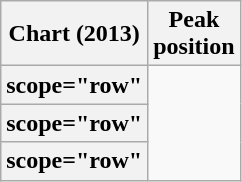<table class="wikitable sortable plainrowheaders" style="text-align:center;">
<tr>
<th>Chart (2013)</th>
<th>Peak<br>position</th>
</tr>
<tr>
<th>scope="row"</th>
</tr>
<tr>
<th>scope="row"</th>
</tr>
<tr>
<th>scope="row"</th>
</tr>
</table>
